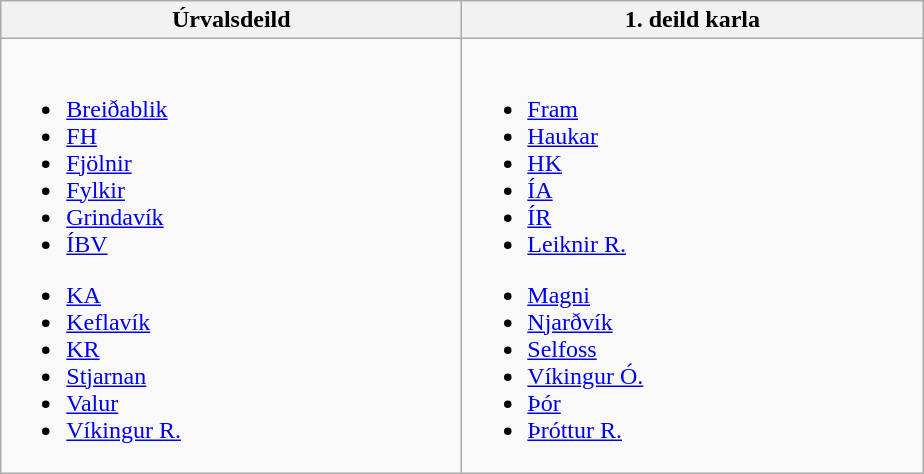<table class="wikitable">
<tr>
<th style="width:300px;">Úrvalsdeild</th>
<th style="width:300px;">1. deild karla</th>
</tr>
<tr>
<td valign=top><br>
<ul><li><a href='#'>Breiðablik</a></li><li><a href='#'>FH</a></li><li><a href='#'>Fjölnir</a></li><li><a href='#'>Fylkir</a></li><li><a href='#'>Grindavík</a></li><li><a href='#'>ÍBV</a></li></ul><ul><li><a href='#'>KA</a></li><li><a href='#'>Keflavík</a></li><li><a href='#'>KR</a></li><li><a href='#'>Stjarnan</a></li><li><a href='#'>Valur</a></li><li><a href='#'>Víkingur R.</a></li></ul></td>
<td valign=top><br>
<ul><li><a href='#'>Fram</a></li><li><a href='#'>Haukar</a></li><li><a href='#'>HK</a></li><li><a href='#'>ÍA</a></li><li><a href='#'>ÍR</a></li><li><a href='#'>Leiknir R.</a></li></ul><ul><li><a href='#'>Magni</a></li><li><a href='#'>Njarðvík</a></li><li><a href='#'>Selfoss</a></li><li><a href='#'>Víkingur Ó.</a></li><li><a href='#'>Þór</a></li><li><a href='#'>Þróttur R.</a></li></ul></td>
</tr>
</table>
